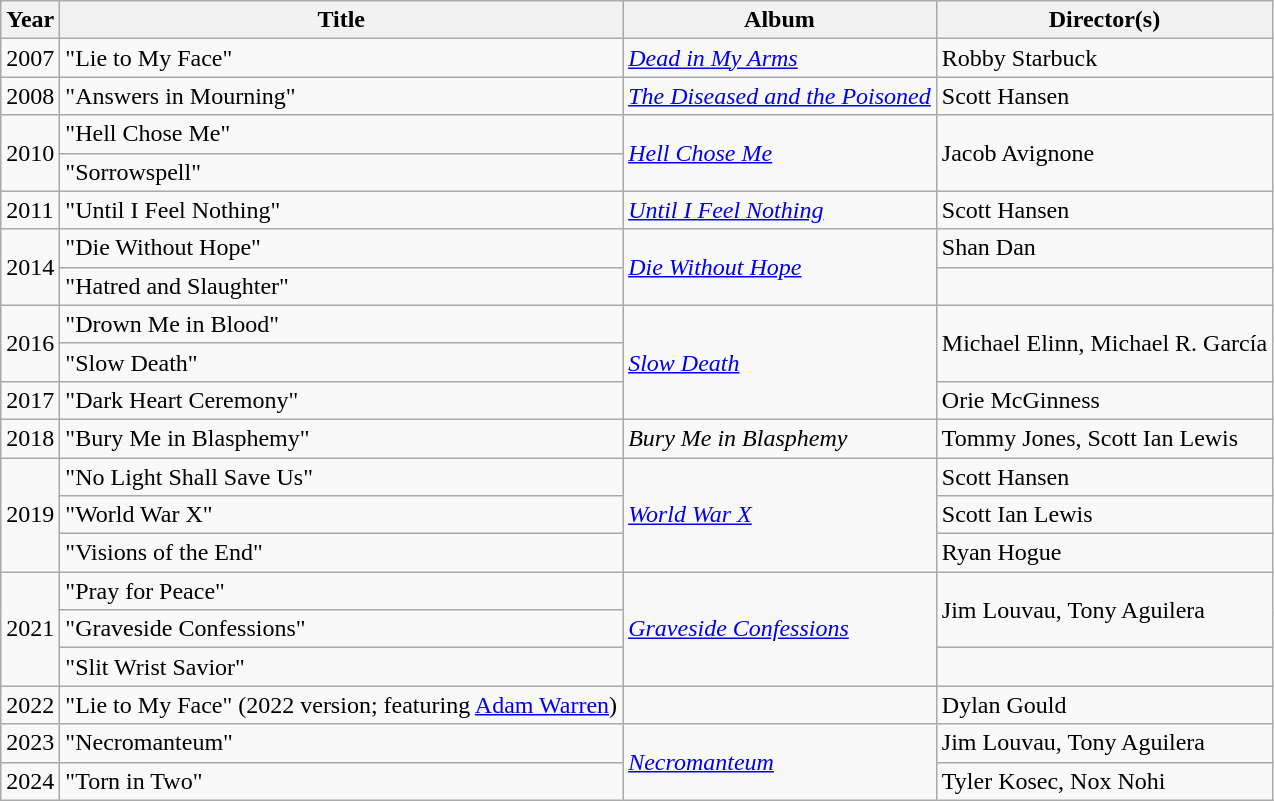<table class="wikitable plainrowheaders">
<tr>
<th>Year</th>
<th>Title</th>
<th>Album</th>
<th>Director(s)</th>
</tr>
<tr>
<td>2007</td>
<td>"Lie to My Face"</td>
<td><em><a href='#'>Dead in My Arms</a></em></td>
<td>Robby Starbuck</td>
</tr>
<tr>
<td>2008</td>
<td>"Answers in Mourning"</td>
<td><em><a href='#'>The Diseased and the Poisoned</a></em></td>
<td>Scott Hansen</td>
</tr>
<tr>
<td rowspan=2>2010</td>
<td>"Hell Chose Me"</td>
<td rowspan=2><em><a href='#'>Hell Chose Me</a></em></td>
<td rowspan=2>Jacob Avignone</td>
</tr>
<tr>
<td>"Sorrowspell"</td>
</tr>
<tr>
<td>2011</td>
<td>"Until I Feel Nothing"</td>
<td><em><a href='#'>Until I Feel Nothing</a></em></td>
<td>Scott Hansen</td>
</tr>
<tr>
<td rowspan=2>2014</td>
<td>"Die Without Hope"</td>
<td rowspan=2><em><a href='#'>Die Without Hope</a></em></td>
<td>Shan Dan</td>
</tr>
<tr>
<td>"Hatred and Slaughter"</td>
<td></td>
</tr>
<tr>
<td rowspan=2>2016</td>
<td>"Drown Me in Blood"</td>
<td rowspan=3><em><a href='#'>Slow Death</a></em></td>
<td rowspan=2>Michael Elinn, Michael R. García</td>
</tr>
<tr>
<td>"Slow Death"</td>
</tr>
<tr>
<td>2017</td>
<td>"Dark Heart Ceremony"</td>
<td>Orie McGinness</td>
</tr>
<tr>
<td>2018</td>
<td>"Bury Me in Blasphemy"</td>
<td><em>Bury Me in Blasphemy</em></td>
<td>Tommy Jones, Scott Ian Lewis</td>
</tr>
<tr>
<td rowspan=3>2019</td>
<td>"No Light Shall Save Us"</td>
<td rowspan=3><em><a href='#'>World War X</a></em></td>
<td>Scott Hansen</td>
</tr>
<tr>
<td>"World War X"</td>
<td>Scott Ian Lewis</td>
</tr>
<tr>
<td>"Visions of the End"</td>
<td>Ryan Hogue</td>
</tr>
<tr>
<td rowspan=3>2021</td>
<td>"Pray for Peace"</td>
<td rowspan=3><em><a href='#'>Graveside Confessions</a></em></td>
<td rowspan=2>Jim Louvau, Tony Aguilera</td>
</tr>
<tr>
<td>"Graveside Confessions"</td>
</tr>
<tr>
<td>"Slit Wrist Savior"</td>
<td></td>
</tr>
<tr>
<td>2022</td>
<td>"Lie to My Face" (2022 version; featuring <a href='#'>Adam Warren</a>)</td>
<td></td>
<td>Dylan Gould</td>
</tr>
<tr>
<td>2023</td>
<td>"Necromanteum"</td>
<td rowspan="2"><em><a href='#'>Necromanteum</a></em></td>
<td>Jim Louvau, Tony Aguilera</td>
</tr>
<tr>
<td>2024</td>
<td>"Torn in Two"</td>
<td>Tyler Kosec, Nox Nohi</td>
</tr>
</table>
